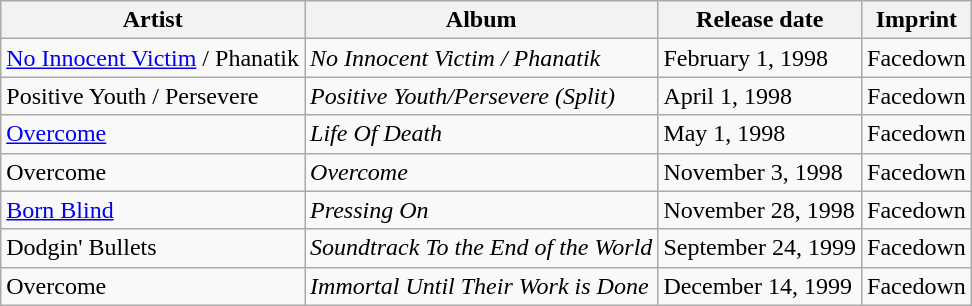<table class="wikitable sortable">
<tr>
<th scope="col">Artist</th>
<th scope="col">Album</th>
<th scope="col"  style=white-space:nowrap>Release date</th>
<th scope="col" class="unsortable">Imprint</th>
</tr>
<tr>
<td><a href='#'>No Innocent Victim</a> / Phanatik</td>
<td><em>No Innocent Victim / Phanatik</em></td>
<td>February 1, 1998</td>
<td>Facedown</td>
</tr>
<tr>
<td>Positive Youth / Persevere</td>
<td><em>Positive Youth/Persevere (Split)</em></td>
<td>April 1, 1998</td>
<td>Facedown</td>
</tr>
<tr>
<td><a href='#'>Overcome</a></td>
<td><em>Life Of Death</em></td>
<td>May 1, 1998</td>
<td>Facedown</td>
</tr>
<tr>
<td>Overcome</td>
<td><em>Overcome</em></td>
<td>November 3, 1998</td>
<td>Facedown</td>
</tr>
<tr>
<td><a href='#'>Born Blind</a></td>
<td><em>Pressing On</em></td>
<td>November 28, 1998</td>
<td>Facedown</td>
</tr>
<tr>
<td>Dodgin' Bullets</td>
<td><em>Soundtrack To the End of the World</em></td>
<td>September 24, 1999</td>
<td>Facedown</td>
</tr>
<tr>
<td>Overcome</td>
<td><em>Immortal Until Their Work is Done</em></td>
<td>December 14, 1999</td>
<td>Facedown</td>
</tr>
</table>
